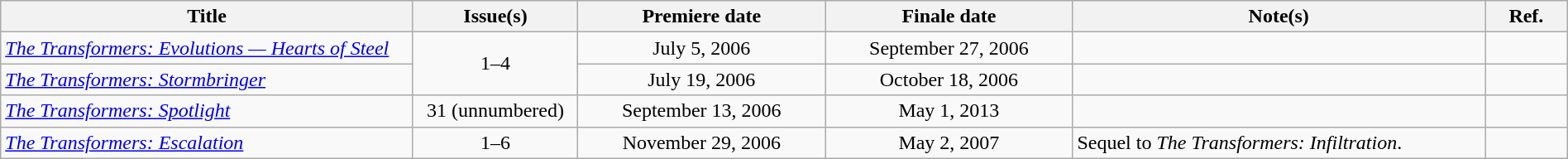<table class="wikitable" width="100%">
<tr>
<th scope="col" width="25%">Title</th>
<th scope="col" width="10%">Issue(s)</th>
<th scope="col" width="15%">Premiere date</th>
<th scope="col" width="15%">Finale date</th>
<th scope="col" width="25%">Note(s)</th>
<th scope="col" width="5%">Ref.</th>
</tr>
<tr>
<td><em><a href='#'>The Transformers: Evolutions — Hearts of Steel</a></em></td>
<td rowspan="2" style="text-align: center;">1–4</td>
<td style="text-align: center;">July 5, 2006</td>
<td style="text-align: center;">September 27, 2006</td>
<td></td>
<td></td>
</tr>
<tr>
<td><em><a href='#'>The Transformers: Stormbringer</a></em></td>
<td style="text-align: center;">July 19, 2006</td>
<td style="text-align: center;">October 18, 2006</td>
<td></td>
<td></td>
</tr>
<tr>
<td><em><a href='#'>The Transformers: Spotlight</a></em></td>
<td style="text-align: center;">31 (unnumbered)</td>
<td style="text-align: center;">September 13, 2006</td>
<td style="text-align: center;">May 1, 2013</td>
<td></td>
<td></td>
</tr>
<tr>
<td><em><a href='#'>The Transformers: Escalation</a></em></td>
<td style="text-align: center;">1–6</td>
<td style="text-align: center;">November 29, 2006</td>
<td style="text-align: center;">May 2, 2007</td>
<td>Sequel to <em>The Transformers: Infiltration</em>.</td>
<td></td>
</tr>
</table>
